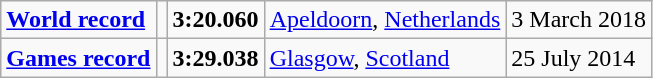<table class="wikitable">
<tr>
<td><a href='#'><strong>World record</strong></a></td>
<td></td>
<td><strong>3:20.060</strong></td>
<td><a href='#'>Apeldoorn</a>, <a href='#'>Netherlands</a></td>
<td>3 March 2018</td>
</tr>
<tr>
<td><a href='#'><strong>Games record</strong></a></td>
<td></td>
<td><strong>3:29.038</strong></td>
<td><a href='#'>Glasgow</a>, <a href='#'>Scotland</a></td>
<td>25 July 2014</td>
</tr>
</table>
